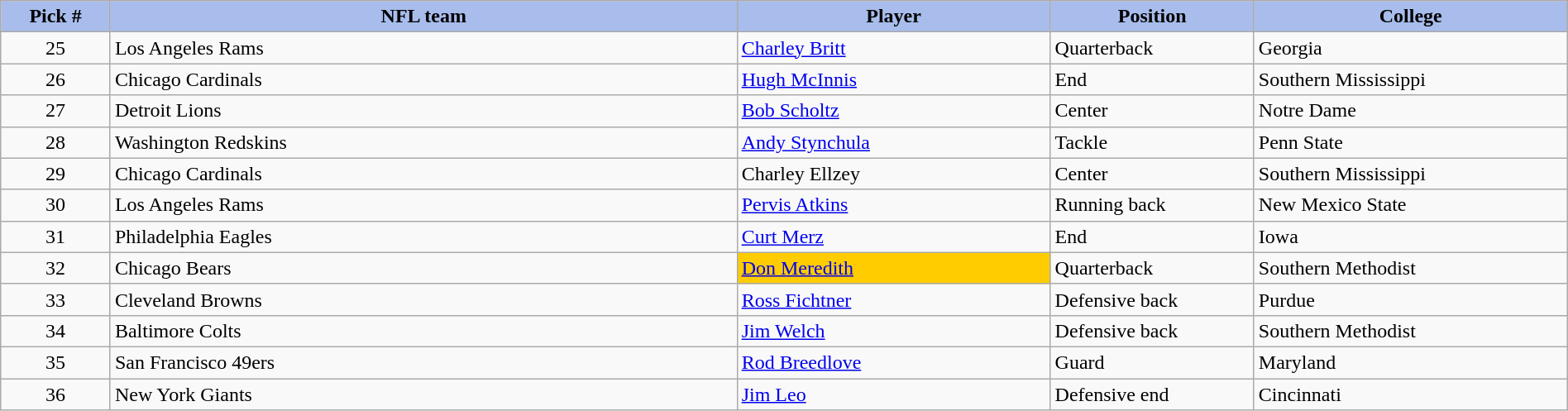<table class="wikitable sortable sortable" style="width: 100%">
<tr>
<th style="background:#A8BDEC;" width=7%>Pick #</th>
<th width=40% style="background:#A8BDEC;">NFL team</th>
<th width=20% style="background:#A8BDEC;">Player</th>
<th width=13% style="background:#A8BDEC;">Position</th>
<th style="background:#A8BDEC;">College</th>
</tr>
<tr>
<td align=center>25</td>
<td>Los Angeles Rams</td>
<td><a href='#'>Charley Britt</a></td>
<td>Quarterback</td>
<td>Georgia</td>
</tr>
<tr>
<td align=center>26</td>
<td>Chicago Cardinals</td>
<td><a href='#'>Hugh McInnis</a></td>
<td>End</td>
<td>Southern Mississippi</td>
</tr>
<tr>
<td align=center>27</td>
<td>Detroit Lions</td>
<td><a href='#'>Bob Scholtz</a></td>
<td>Center</td>
<td>Notre Dame</td>
</tr>
<tr>
<td align=center>28</td>
<td>Washington Redskins</td>
<td><a href='#'>Andy Stynchula</a></td>
<td>Tackle</td>
<td>Penn State</td>
</tr>
<tr>
<td align=center>29</td>
<td>Chicago Cardinals</td>
<td>Charley Ellzey</td>
<td>Center</td>
<td>Southern Mississippi</td>
</tr>
<tr>
<td align=center>30</td>
<td>Los Angeles Rams</td>
<td><a href='#'>Pervis Atkins</a></td>
<td>Running back</td>
<td>New Mexico State</td>
</tr>
<tr>
<td align=center>31</td>
<td>Philadelphia Eagles</td>
<td><a href='#'>Curt Merz</a></td>
<td>End</td>
<td>Iowa</td>
</tr>
<tr>
<td align=center>32</td>
<td>Chicago Bears</td>
<td bgcolor="#FFCC00"><a href='#'>Don Meredith</a></td>
<td>Quarterback</td>
<td>Southern Methodist</td>
</tr>
<tr>
<td align=center>33</td>
<td>Cleveland Browns</td>
<td><a href='#'>Ross Fichtner</a></td>
<td>Defensive back</td>
<td>Purdue</td>
</tr>
<tr>
<td align=center>34</td>
<td>Baltimore Colts</td>
<td><a href='#'>Jim Welch</a></td>
<td>Defensive back</td>
<td>Southern Methodist</td>
</tr>
<tr>
<td align=center>35</td>
<td>San Francisco 49ers</td>
<td><a href='#'>Rod Breedlove</a></td>
<td>Guard</td>
<td>Maryland</td>
</tr>
<tr>
<td align=center>36</td>
<td>New York Giants</td>
<td><a href='#'>Jim Leo</a></td>
<td>Defensive end</td>
<td>Cincinnati</td>
</tr>
</table>
